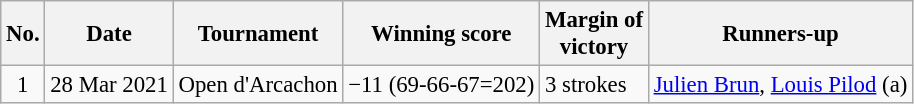<table class="wikitable" style="font-size:95%;">
<tr>
<th>No.</th>
<th>Date</th>
<th>Tournament</th>
<th>Winning score</th>
<th>Margin of<br>victory</th>
<th>Runners-up</th>
</tr>
<tr>
<td align=center>1</td>
<td align=right>28 Mar 2021</td>
<td>Open d'Arcachon</td>
<td>−11 (69-66-67=202)</td>
<td>3 strokes</td>
<td> <a href='#'>Julien Brun</a>,  <a href='#'>Louis Pilod</a> (a)</td>
</tr>
</table>
